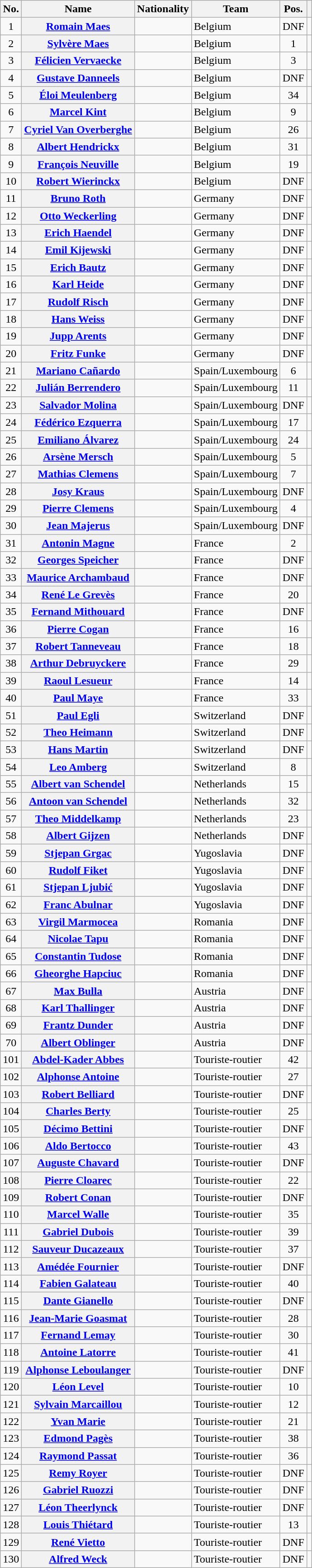<table class="wikitable plainrowheaders sortable">
<tr>
<th scope="col">No.</th>
<th scope="col">Name</th>
<th scope="col">Nationality</th>
<th scope="col">Team</th>
<th scope="col" data-sort-type="number">Pos.</th>
<th scope="col" class="unsortable"></th>
</tr>
<tr>
<td style="text-align:center;">1</td>
<th scope="row"><a href='#'>Romain Maes</a></th>
<td></td>
<td>Belgium</td>
<td style="text-align:center;" data-sort-value="44">DNF</td>
<td style="text-align:center;"></td>
</tr>
<tr>
<td style="text-align:center;">2</td>
<th scope="row"><a href='#'>Sylvère Maes</a></th>
<td></td>
<td>Belgium</td>
<td style="text-align:center;">1</td>
<td style="text-align:center;"></td>
</tr>
<tr>
<td style="text-align:center;">3</td>
<th scope="row"><a href='#'>Félicien Vervaecke</a></th>
<td></td>
<td>Belgium</td>
<td style="text-align:center;">3</td>
<td style="text-align:center;"></td>
</tr>
<tr>
<td style="text-align:center;">4</td>
<th scope="row"><a href='#'>Gustave Danneels</a></th>
<td></td>
<td>Belgium</td>
<td style="text-align:center;" data-sort-value="44">DNF</td>
<td style="text-align:center;"></td>
</tr>
<tr>
<td style="text-align:center;">5</td>
<th scope="row"><a href='#'>Éloi Meulenberg</a></th>
<td></td>
<td>Belgium</td>
<td style="text-align:center;">34</td>
<td style="text-align:center;"></td>
</tr>
<tr>
<td style="text-align:center;">6</td>
<th scope="row"><a href='#'>Marcel Kint</a></th>
<td></td>
<td>Belgium</td>
<td style="text-align:center;">9</td>
<td style="text-align:center;"></td>
</tr>
<tr>
<td style="text-align:center;">7</td>
<th scope="row"><a href='#'>Cyriel Van Overberghe</a></th>
<td></td>
<td>Belgium</td>
<td style="text-align:center;">26</td>
<td style="text-align:center;"></td>
</tr>
<tr>
<td style="text-align:center;">8</td>
<th scope="row"><a href='#'>Albert Hendrickx</a></th>
<td></td>
<td>Belgium</td>
<td style="text-align:center;">31</td>
<td style="text-align:center;"></td>
</tr>
<tr>
<td style="text-align:center;">9</td>
<th scope="row"><a href='#'>François Neuville</a></th>
<td></td>
<td>Belgium</td>
<td style="text-align:center;">19</td>
<td style="text-align:center;"></td>
</tr>
<tr>
<td style="text-align:center;">10</td>
<th scope="row"><a href='#'>Robert Wierinckx</a></th>
<td></td>
<td>Belgium</td>
<td style="text-align:center;" data-sort-value="44">DNF</td>
<td style="text-align:center;"></td>
</tr>
<tr>
<td style="text-align:center;">11</td>
<th scope="row"><a href='#'>Bruno Roth</a></th>
<td></td>
<td>Germany</td>
<td style="text-align:center;" data-sort-value="44">DNF</td>
<td style="text-align:center;"></td>
</tr>
<tr>
<td style="text-align:center;">12</td>
<th scope="row"><a href='#'>Otto Weckerling</a></th>
<td></td>
<td>Germany</td>
<td style="text-align:center;" data-sort-value="44">DNF</td>
<td style="text-align:center;"></td>
</tr>
<tr>
<td style="text-align:center;">13</td>
<th scope="row"><a href='#'>Erich Haendel</a></th>
<td></td>
<td>Germany</td>
<td style="text-align:center;" data-sort-value="44">DNF</td>
<td style="text-align:center;"></td>
</tr>
<tr>
<td style="text-align:center;">14</td>
<th scope="row"><a href='#'>Emil Kijewski</a></th>
<td></td>
<td>Germany</td>
<td style="text-align:center;" data-sort-value="44">DNF</td>
<td style="text-align:center;"></td>
</tr>
<tr>
<td style="text-align:center;">15</td>
<th scope="row"><a href='#'>Erich Bautz</a></th>
<td></td>
<td>Germany</td>
<td style="text-align:center;" data-sort-value="44">DNF</td>
<td style="text-align:center;"></td>
</tr>
<tr>
<td style="text-align:center;">16</td>
<th scope="row"><a href='#'>Karl Heide</a></th>
<td></td>
<td>Germany</td>
<td style="text-align:center;" data-sort-value="44">DNF</td>
<td style="text-align:center;"></td>
</tr>
<tr>
<td style="text-align:center;">17</td>
<th scope="row"><a href='#'>Rudolf Risch</a></th>
<td></td>
<td>Germany</td>
<td style="text-align:center;" data-sort-value="44">DNF</td>
<td style="text-align:center;"></td>
</tr>
<tr>
<td style="text-align:center;">18</td>
<th scope="row"><a href='#'>Hans Weiss</a></th>
<td></td>
<td>Germany</td>
<td style="text-align:center;" data-sort-value="44">DNF</td>
<td style="text-align:center;"></td>
</tr>
<tr>
<td style="text-align:center;">19</td>
<th scope="row"><a href='#'>Jupp Arents</a></th>
<td></td>
<td>Germany</td>
<td style="text-align:center;" data-sort-value="44">DNF</td>
<td style="text-align:center;"></td>
</tr>
<tr>
<td style="text-align:center;">20</td>
<th scope="row"><a href='#'>Fritz Funke</a></th>
<td></td>
<td>Germany</td>
<td style="text-align:center;" data-sort-value="44">DNF</td>
<td style="text-align:center;"></td>
</tr>
<tr>
<td style="text-align:center;">21</td>
<th scope="row"><a href='#'>Mariano Cañardo</a></th>
<td></td>
<td>Spain/Luxembourg</td>
<td style="text-align:center;">6</td>
<td style="text-align:center;"></td>
</tr>
<tr>
<td style="text-align:center;">22</td>
<th scope="row"><a href='#'>Julián Berrendero</a></th>
<td></td>
<td>Spain/Luxembourg</td>
<td style="text-align:center;">11</td>
<td style="text-align:center;"></td>
</tr>
<tr>
<td style="text-align:center;">23</td>
<th scope="row"><a href='#'>Salvador Molina</a></th>
<td></td>
<td>Spain/Luxembourg</td>
<td style="text-align:center;" data-sort-value="44">DNF</td>
<td style="text-align:center;"></td>
</tr>
<tr>
<td style="text-align:center;">24</td>
<th scope="row"><a href='#'>Fédérico Ezquerra</a></th>
<td></td>
<td>Spain/Luxembourg</td>
<td style="text-align:center;">17</td>
<td style="text-align:center;"></td>
</tr>
<tr>
<td style="text-align:center;">25</td>
<th scope="row"><a href='#'>Emiliano Álvarez</a></th>
<td></td>
<td>Spain/Luxembourg</td>
<td style="text-align:center;">24</td>
<td style="text-align:center;"></td>
</tr>
<tr>
<td style="text-align:center;">26</td>
<th scope="row"><a href='#'>Arsène Mersch</a></th>
<td></td>
<td>Spain/Luxembourg</td>
<td style="text-align:center;">5</td>
<td style="text-align:center;"></td>
</tr>
<tr>
<td style="text-align:center;">27</td>
<th scope="row"><a href='#'>Mathias Clemens</a></th>
<td></td>
<td>Spain/Luxembourg</td>
<td style="text-align:center;">7</td>
<td style="text-align:center;"></td>
</tr>
<tr>
<td style="text-align:center;">28</td>
<th scope="row"><a href='#'>Josy Kraus</a></th>
<td></td>
<td>Spain/Luxembourg</td>
<td style="text-align:center;" data-sort-value="44">DNF</td>
<td style="text-align:center;"></td>
</tr>
<tr>
<td style="text-align:center;">29</td>
<th scope="row"><a href='#'>Pierre Clemens</a></th>
<td></td>
<td>Spain/Luxembourg</td>
<td style="text-align:center;">4</td>
<td style="text-align:center;"></td>
</tr>
<tr>
<td style="text-align:center;">30</td>
<th scope="row"><a href='#'>Jean Majerus</a></th>
<td></td>
<td>Spain/Luxembourg</td>
<td style="text-align:center;" data-sort-value="44">DNF</td>
<td style="text-align:center;"></td>
</tr>
<tr>
<td style="text-align:center;">31</td>
<th scope="row"><a href='#'>Antonin Magne</a></th>
<td></td>
<td>France</td>
<td style="text-align:center;">2</td>
<td style="text-align:center;"></td>
</tr>
<tr>
<td style="text-align:center;">32</td>
<th scope="row"><a href='#'>Georges Speicher</a></th>
<td></td>
<td>France</td>
<td style="text-align:center;" data-sort-value="44">DNF</td>
<td style="text-align:center;"></td>
</tr>
<tr>
<td style="text-align:center;">33</td>
<th scope="row"><a href='#'>Maurice Archambaud</a></th>
<td></td>
<td>France</td>
<td style="text-align:center;" data-sort-value="44">DNF</td>
<td style="text-align:center;"></td>
</tr>
<tr>
<td style="text-align:center;">34</td>
<th scope="row"><a href='#'>René Le Grevès</a></th>
<td></td>
<td>France</td>
<td style="text-align:center;">20</td>
<td style="text-align:center;"></td>
</tr>
<tr>
<td style="text-align:center;">35</td>
<th scope="row"><a href='#'>Fernand Mithouard</a></th>
<td></td>
<td>France</td>
<td style="text-align:center;" data-sort-value="44">DNF</td>
<td style="text-align:center;"></td>
</tr>
<tr>
<td style="text-align:center;">36</td>
<th scope="row"><a href='#'>Pierre Cogan</a></th>
<td></td>
<td>France</td>
<td style="text-align:center;">16</td>
<td style="text-align:center;"></td>
</tr>
<tr>
<td style="text-align:center;">37</td>
<th scope="row"><a href='#'>Robert Tanneveau</a></th>
<td></td>
<td>France</td>
<td style="text-align:center;">18</td>
<td style="text-align:center;"></td>
</tr>
<tr>
<td style="text-align:center;">38</td>
<th scope="row"><a href='#'>Arthur Debruyckere</a></th>
<td></td>
<td>France</td>
<td style="text-align:center;">29</td>
<td style="text-align:center;"></td>
</tr>
<tr>
<td style="text-align:center;">39</td>
<th scope="row"><a href='#'>Raoul Lesueur</a></th>
<td></td>
<td>France</td>
<td style="text-align:center;">14</td>
<td style="text-align:center;"></td>
</tr>
<tr>
<td style="text-align:center;">40</td>
<th scope="row"><a href='#'>Paul Maye</a></th>
<td></td>
<td>France</td>
<td style="text-align:center;">33</td>
<td style="text-align:center;"></td>
</tr>
<tr>
<td style="text-align:center;">51</td>
<th scope="row"><a href='#'>Paul Egli</a></th>
<td></td>
<td>Switzerland</td>
<td style="text-align:center;" data-sort-value="44">DNF</td>
<td style="text-align:center;"></td>
</tr>
<tr>
<td style="text-align:center;">52</td>
<th scope="row"><a href='#'>Theo Heimann</a></th>
<td></td>
<td>Switzerland</td>
<td style="text-align:center;" data-sort-value="44">DNF</td>
<td style="text-align:center;"></td>
</tr>
<tr>
<td style="text-align:center;">53</td>
<th scope="row"><a href='#'>Hans Martin</a></th>
<td></td>
<td>Switzerland</td>
<td style="text-align:center;" data-sort-value="44">DNF</td>
<td style="text-align:center;"></td>
</tr>
<tr>
<td style="text-align:center;">54</td>
<th scope="row"><a href='#'>Leo Amberg</a></th>
<td></td>
<td>Switzerland</td>
<td style="text-align:center;">8</td>
<td style="text-align:center;"></td>
</tr>
<tr>
<td style="text-align:center;">55</td>
<th scope="row"><a href='#'>Albert van Schendel</a></th>
<td></td>
<td>Netherlands</td>
<td style="text-align:center;">15</td>
<td style="text-align:center;"></td>
</tr>
<tr>
<td style="text-align:center;">56</td>
<th scope="row"><a href='#'>Antoon van Schendel</a></th>
<td></td>
<td>Netherlands</td>
<td style="text-align:center;">32</td>
<td style="text-align:center;"></td>
</tr>
<tr>
<td style="text-align:center;">57</td>
<th scope="row"><a href='#'>Theo Middelkamp</a></th>
<td></td>
<td>Netherlands</td>
<td style="text-align:center;">23</td>
<td style="text-align:center;"></td>
</tr>
<tr>
<td style="text-align:center;">58</td>
<th scope="row"><a href='#'>Albert Gijzen</a></th>
<td></td>
<td>Netherlands</td>
<td style="text-align:center;" data-sort-value="44">DNF</td>
<td style="text-align:center;"></td>
</tr>
<tr>
<td style="text-align:center;">59</td>
<th scope="row"><a href='#'>Stjepan Grgac</a></th>
<td></td>
<td>Yugoslavia</td>
<td style="text-align:center;" data-sort-value="44">DNF</td>
<td style="text-align:center;"></td>
</tr>
<tr>
<td style="text-align:center;">60</td>
<th scope="row"><a href='#'>Rudolf Fiket</a></th>
<td></td>
<td>Yugoslavia</td>
<td style="text-align:center;" data-sort-value="44">DNF</td>
<td style="text-align:center;"></td>
</tr>
<tr>
<td style="text-align:center;">61</td>
<th scope="row"><a href='#'>Stjepan Ljubić</a></th>
<td></td>
<td>Yugoslavia</td>
<td style="text-align:center;" data-sort-value="44">DNF</td>
<td style="text-align:center;"></td>
</tr>
<tr>
<td style="text-align:center;">62</td>
<th scope="row"><a href='#'>Franc Abulnar</a></th>
<td></td>
<td>Yugoslavia</td>
<td style="text-align:center;" data-sort-value="44">DNF</td>
<td style="text-align:center;"></td>
</tr>
<tr>
<td style="text-align:center;">63</td>
<th scope="row"><a href='#'>Virgil Marmocea</a></th>
<td></td>
<td>Romania</td>
<td style="text-align:center;" data-sort-value="44">DNF</td>
<td style="text-align:center;"></td>
</tr>
<tr>
<td style="text-align:center;">64</td>
<th scope="row"><a href='#'>Nicolae Tapu</a></th>
<td></td>
<td>Romania</td>
<td style="text-align:center;" data-sort-value="44">DNF</td>
<td style="text-align:center;"></td>
</tr>
<tr>
<td style="text-align:center;">65</td>
<th scope="row"><a href='#'>Constantin Tudose</a></th>
<td></td>
<td>Romania</td>
<td style="text-align:center;" data-sort-value="44">DNF</td>
<td style="text-align:center;"></td>
</tr>
<tr>
<td style="text-align:center;">66</td>
<th scope="row"><a href='#'>Gheorghe Hapciuc</a></th>
<td></td>
<td>Romania</td>
<td style="text-align:center;" data-sort-value="44">DNF</td>
<td style="text-align:center;"></td>
</tr>
<tr>
<td style="text-align:center;">67</td>
<th scope="row"><a href='#'>Max Bulla</a></th>
<td></td>
<td>Austria</td>
<td style="text-align:center;" data-sort-value="44">DNF</td>
<td style="text-align:center;"></td>
</tr>
<tr>
<td style="text-align:center;">68</td>
<th scope="row"><a href='#'>Karl Thallinger</a></th>
<td></td>
<td>Austria</td>
<td style="text-align:center;" data-sort-value="44">DNF</td>
<td style="text-align:center;"></td>
</tr>
<tr>
<td style="text-align:center;">69</td>
<th scope="row"><a href='#'>Frantz Dunder</a></th>
<td></td>
<td>Austria</td>
<td style="text-align:center;" data-sort-value="44">DNF</td>
<td style="text-align:center;"></td>
</tr>
<tr>
<td style="text-align:center;">70</td>
<th scope="row"><a href='#'>Albert Oblinger</a></th>
<td></td>
<td>Austria</td>
<td style="text-align:center;" data-sort-value="44">DNF</td>
<td style="text-align:center;"></td>
</tr>
<tr>
<td style="text-align:center;">101</td>
<th scope="row"><a href='#'>Abdel-Kader Abbes</a></th>
<td></td>
<td>Touriste-routier</td>
<td style="text-align:center;">42</td>
<td style="text-align:center;"></td>
</tr>
<tr>
<td style="text-align:center;">102</td>
<th scope="row"><a href='#'>Alphonse Antoine</a></th>
<td></td>
<td>Touriste-routier</td>
<td style="text-align:center;">27</td>
<td style="text-align:center;"></td>
</tr>
<tr>
<td style="text-align:center;">103</td>
<th scope="row"><a href='#'>Robert Belliard</a></th>
<td></td>
<td>Touriste-routier</td>
<td style="text-align:center;" data-sort-value="44">DNF</td>
<td style="text-align:center;"></td>
</tr>
<tr>
<td style="text-align:center;">104</td>
<th scope="row"><a href='#'>Charles Berty</a></th>
<td></td>
<td>Touriste-routier</td>
<td style="text-align:center;">25</td>
<td style="text-align:center;"></td>
</tr>
<tr>
<td style="text-align:center;">105</td>
<th scope="row"><a href='#'>Décimo Bettini</a></th>
<td></td>
<td>Touriste-routier</td>
<td style="text-align:center;" data-sort-value="44">DNF</td>
<td style="text-align:center;"></td>
</tr>
<tr>
<td style="text-align:center;">106</td>
<th scope="row"><a href='#'>Aldo Bertocco</a></th>
<td></td>
<td>Touriste-routier</td>
<td style="text-align:center;">43</td>
<td style="text-align:center;"></td>
</tr>
<tr>
<td style="text-align:center;">107</td>
<th scope="row"><a href='#'>Auguste Chavard</a></th>
<td></td>
<td>Touriste-routier</td>
<td style="text-align:center;" data-sort-value="44">DNF</td>
<td style="text-align:center;"></td>
</tr>
<tr>
<td style="text-align:center;">108</td>
<th scope="row"><a href='#'>Pierre Cloarec</a></th>
<td></td>
<td>Touriste-routier</td>
<td style="text-align:center;">22</td>
<td style="text-align:center;"></td>
</tr>
<tr>
<td style="text-align:center;">109</td>
<th scope="row"><a href='#'>Robert Conan</a></th>
<td></td>
<td>Touriste-routier</td>
<td style="text-align:center;" data-sort-value="44">DNF</td>
<td style="text-align:center;"></td>
</tr>
<tr>
<td style="text-align:center;">110</td>
<th scope="row"><a href='#'>Marcel Walle</a></th>
<td></td>
<td>Touriste-routier</td>
<td style="text-align:center;">35</td>
<td style="text-align:center;"></td>
</tr>
<tr>
<td style="text-align:center;">111</td>
<th scope="row"><a href='#'>Gabriel Dubois</a></th>
<td></td>
<td>Touriste-routier</td>
<td style="text-align:center;">39</td>
<td style="text-align:center;"></td>
</tr>
<tr>
<td style="text-align:center;">112</td>
<th scope="row"><a href='#'>Sauveur Ducazeaux</a></th>
<td></td>
<td>Touriste-routier</td>
<td style="text-align:center;">37</td>
<td style="text-align:center;"></td>
</tr>
<tr>
<td style="text-align:center;">113</td>
<th scope="row"><a href='#'>Amédée Fournier</a></th>
<td></td>
<td>Touriste-routier</td>
<td style="text-align:center;" data-sort-value="44">DNF</td>
<td style="text-align:center;"></td>
</tr>
<tr>
<td style="text-align:center;">114</td>
<th scope="row"><a href='#'>Fabien Galateau</a></th>
<td></td>
<td>Touriste-routier</td>
<td style="text-align:center;">40</td>
<td style="text-align:center;"></td>
</tr>
<tr>
<td style="text-align:center;">115</td>
<th scope="row"><a href='#'>Dante Gianello</a></th>
<td></td>
<td>Touriste-routier</td>
<td style="text-align:center;" data-sort-value="44">DNF</td>
<td style="text-align:center;"></td>
</tr>
<tr>
<td style="text-align:center;">116</td>
<th scope="row"><a href='#'>Jean-Marie Goasmat</a></th>
<td></td>
<td>Touriste-routier</td>
<td style="text-align:center;">28</td>
<td style="text-align:center;"></td>
</tr>
<tr>
<td style="text-align:center;">117</td>
<th scope="row"><a href='#'>Fernand Lemay</a></th>
<td></td>
<td>Touriste-routier</td>
<td style="text-align:center;">30</td>
<td style="text-align:center;"></td>
</tr>
<tr>
<td style="text-align:center;">118</td>
<th scope="row"><a href='#'>Antoine Latorre</a></th>
<td></td>
<td>Touriste-routier</td>
<td style="text-align:center;">41</td>
<td style="text-align:center;"></td>
</tr>
<tr>
<td style="text-align:center;">119</td>
<th scope="row"><a href='#'>Alphonse Leboulanger</a></th>
<td></td>
<td>Touriste-routier</td>
<td style="text-align:center;" data-sort-value="44">DNF</td>
<td style="text-align:center;"></td>
</tr>
<tr>
<td style="text-align:center;">120</td>
<th scope="row"><a href='#'>Léon Level</a></th>
<td></td>
<td>Touriste-routier</td>
<td style="text-align:center;">10</td>
<td style="text-align:center;"></td>
</tr>
<tr>
<td style="text-align:center;">121</td>
<th scope="row"><a href='#'>Sylvain Marcaillou</a></th>
<td></td>
<td>Touriste-routier</td>
<td style="text-align:center;">12</td>
<td style="text-align:center;"></td>
</tr>
<tr>
<td style="text-align:center;">122</td>
<th scope="row"><a href='#'>Yvan Marie</a></th>
<td></td>
<td>Touriste-routier</td>
<td style="text-align:center;">21</td>
<td style="text-align:center;"></td>
</tr>
<tr>
<td style="text-align:center;">123</td>
<th scope="row"><a href='#'>Edmond Pagès</a></th>
<td></td>
<td>Touriste-routier</td>
<td style="text-align:center;">38</td>
<td style="text-align:center;"></td>
</tr>
<tr>
<td style="text-align:center;">124</td>
<th scope="row"><a href='#'>Raymond Passat</a></th>
<td></td>
<td>Touriste-routier</td>
<td style="text-align:center;">36</td>
<td style="text-align:center;"></td>
</tr>
<tr>
<td style="text-align:center;">125</td>
<th scope="row"><a href='#'>Remy Royer</a></th>
<td></td>
<td>Touriste-routier</td>
<td style="text-align:center;" data-sort-value="44">DNF</td>
<td style="text-align:center;"></td>
</tr>
<tr>
<td style="text-align:center;">126</td>
<th scope="row"><a href='#'>Gabriel Ruozzi</a></th>
<td></td>
<td>Touriste-routier</td>
<td style="text-align:center;" data-sort-value="44">DNF</td>
<td style="text-align:center;"></td>
</tr>
<tr>
<td style="text-align:center;">127</td>
<th scope="row"><a href='#'>Léon Theerlynck</a></th>
<td></td>
<td>Touriste-routier</td>
<td style="text-align:center;" data-sort-value="44">DNF</td>
<td style="text-align:center;"></td>
</tr>
<tr>
<td style="text-align:center;">128</td>
<th scope="row"><a href='#'>Louis Thiétard</a></th>
<td></td>
<td>Touriste-routier</td>
<td style="text-align:center;">13</td>
<td style="text-align:center;"></td>
</tr>
<tr>
<td style="text-align:center;">129</td>
<th scope="row"><a href='#'>René Vietto</a></th>
<td></td>
<td>Touriste-routier</td>
<td style="text-align:center;" data-sort-value="44">DNF</td>
<td style="text-align:center;"></td>
</tr>
<tr>
<td style="text-align:center;">130</td>
<th scope="row"><a href='#'>Alfred Weck</a></th>
<td></td>
<td>Touriste-routier</td>
<td style="text-align:center;" data-sort-value="44">DNF</td>
<td style="text-align:center;"></td>
</tr>
</table>
